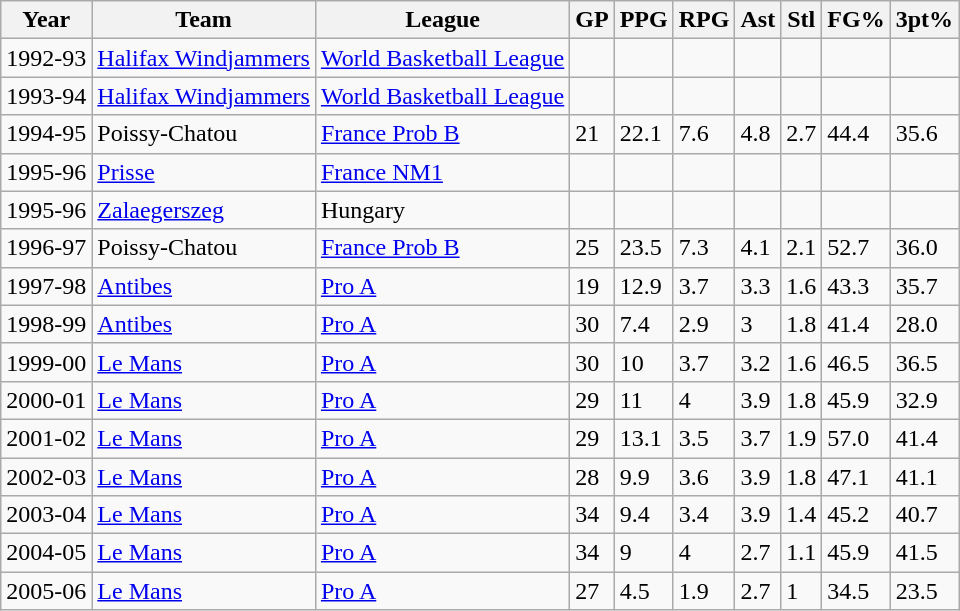<table class="wikitable">
<tr>
<th>Year</th>
<th>Team</th>
<th>League</th>
<th>GP</th>
<th>PPG</th>
<th>RPG</th>
<th>Ast</th>
<th>Stl</th>
<th>FG%</th>
<th>3pt%</th>
</tr>
<tr>
<td>1992-93</td>
<td><a href='#'>Halifax Windjammers</a></td>
<td><a href='#'>World Basketball League</a></td>
<td></td>
<td></td>
<td></td>
<td></td>
<td></td>
<td></td>
<td></td>
</tr>
<tr>
<td>1993-94</td>
<td><a href='#'>Halifax Windjammers</a></td>
<td><a href='#'>World Basketball League</a></td>
<td></td>
<td></td>
<td></td>
<td></td>
<td></td>
<td></td>
<td></td>
</tr>
<tr>
<td>1994-95</td>
<td>Poissy-Chatou</td>
<td><a href='#'> France Prob B</a></td>
<td>21</td>
<td>22.1</td>
<td>7.6</td>
<td>4.8</td>
<td>2.7</td>
<td>44.4</td>
<td>35.6</td>
</tr>
<tr>
<td>1995-96</td>
<td><a href='#'> Prisse</a></td>
<td><a href='#'>France NM1</a></td>
<td></td>
<td></td>
<td></td>
<td></td>
<td></td>
<td></td>
<td></td>
</tr>
<tr>
<td>1995-96</td>
<td><a href='#'> Zalaegerszeg</a></td>
<td>Hungary</td>
<td></td>
<td></td>
<td></td>
<td></td>
<td></td>
<td></td>
<td></td>
</tr>
<tr>
<td>1996-97</td>
<td>Poissy-Chatou</td>
<td><a href='#'> France Prob B</a></td>
<td>25</td>
<td>23.5</td>
<td>7.3</td>
<td>4.1</td>
<td>2.1</td>
<td>52.7</td>
<td>36.0</td>
</tr>
<tr>
<td>1997-98</td>
<td><a href='#'> Antibes</a></td>
<td><a href='#'>Pro A</a></td>
<td>19</td>
<td>12.9</td>
<td>3.7</td>
<td>3.3</td>
<td>1.6</td>
<td>43.3</td>
<td>35.7</td>
</tr>
<tr>
<td>1998-99</td>
<td><a href='#'> Antibes</a></td>
<td><a href='#'>Pro A</a></td>
<td>30</td>
<td>7.4</td>
<td>2.9</td>
<td>3</td>
<td>1.8</td>
<td>41.4</td>
<td>28.0</td>
</tr>
<tr>
<td>1999-00</td>
<td><a href='#'>Le Mans</a></td>
<td><a href='#'>Pro A</a></td>
<td>30</td>
<td>10</td>
<td>3.7</td>
<td>3.2</td>
<td>1.6</td>
<td>46.5</td>
<td>36.5</td>
</tr>
<tr>
<td>2000-01</td>
<td><a href='#'>Le Mans</a></td>
<td><a href='#'>Pro A</a></td>
<td>29</td>
<td>11</td>
<td>4</td>
<td>3.9</td>
<td>1.8</td>
<td>45.9</td>
<td>32.9</td>
</tr>
<tr>
<td>2001-02</td>
<td><a href='#'>Le Mans</a></td>
<td><a href='#'>Pro A</a></td>
<td>29</td>
<td>13.1</td>
<td>3.5</td>
<td>3.7</td>
<td>1.9</td>
<td>57.0</td>
<td>41.4</td>
</tr>
<tr>
<td>2002-03</td>
<td><a href='#'>Le Mans</a></td>
<td><a href='#'>Pro A</a></td>
<td>28</td>
<td>9.9</td>
<td>3.6</td>
<td>3.9</td>
<td>1.8</td>
<td>47.1</td>
<td>41.1</td>
</tr>
<tr>
<td>2003-04</td>
<td><a href='#'>Le Mans</a></td>
<td><a href='#'>Pro A</a></td>
<td>34</td>
<td>9.4</td>
<td>3.4</td>
<td>3.9</td>
<td>1.4</td>
<td>45.2</td>
<td>40.7</td>
</tr>
<tr>
<td>2004-05</td>
<td><a href='#'>Le Mans</a></td>
<td><a href='#'>Pro A</a></td>
<td>34</td>
<td>9</td>
<td>4</td>
<td>2.7</td>
<td>1.1</td>
<td>45.9</td>
<td>41.5</td>
</tr>
<tr>
<td>2005-06</td>
<td><a href='#'>Le Mans</a></td>
<td><a href='#'>Pro A</a></td>
<td>27</td>
<td>4.5</td>
<td>1.9</td>
<td>2.7</td>
<td>1</td>
<td>34.5</td>
<td>23.5</td>
</tr>
</table>
